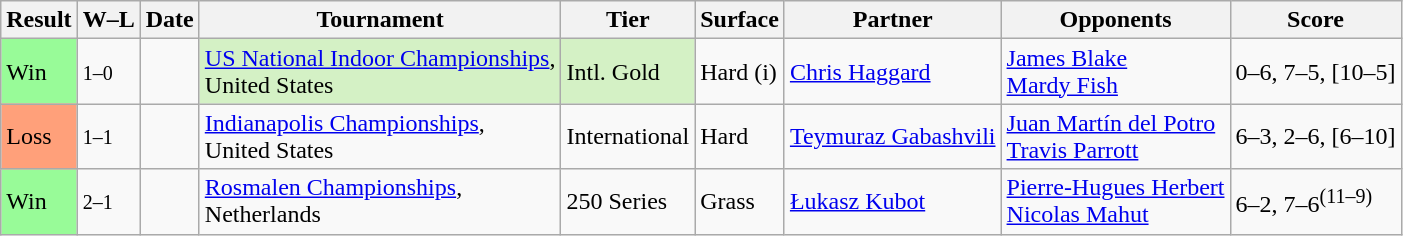<table class="sortable wikitable nowrap">
<tr>
<th>Result</th>
<th class=unsortable>W–L</th>
<th>Date</th>
<th>Tournament</th>
<th>Tier</th>
<th>Surface</th>
<th>Partner</th>
<th>Opponents</th>
<th class=unsortable>Score</th>
</tr>
<tr>
<td bgcolor=98FB98>Win</td>
<td><small>1–0</small></td>
<td><a href='#'></a></td>
<td style=background:#D4F1C5><a href='#'>US National Indoor Championships</a>, <br> United States</td>
<td style=background:#D4F1C5>Intl. Gold</td>
<td>Hard (i)</td>
<td> <a href='#'>Chris Haggard</a></td>
<td> <a href='#'>James Blake</a><br> <a href='#'>Mardy Fish</a></td>
<td>0–6, 7–5, [10–5]</td>
</tr>
<tr>
<td bgcolor=FFA07A>Loss</td>
<td><small>1–1</small></td>
<td><a href='#'></a></td>
<td><a href='#'>Indianapolis Championships</a>, <br> United States</td>
<td>International</td>
<td>Hard</td>
<td> <a href='#'>Teymuraz Gabashvili</a></td>
<td> <a href='#'>Juan Martín del Potro</a><br> <a href='#'>Travis Parrott</a></td>
<td>6–3, 2–6, [6–10]</td>
</tr>
<tr>
<td bgcolor=98FB98>Win</td>
<td><small>2–1</small></td>
<td><a href='#'></a></td>
<td><a href='#'>Rosmalen Championships</a>, <br> Netherlands</td>
<td>250 Series</td>
<td>Grass</td>
<td> <a href='#'>Łukasz Kubot</a></td>
<td> <a href='#'>Pierre-Hugues Herbert</a><br> <a href='#'>Nicolas Mahut</a></td>
<td>6–2, 7–6<sup>(11–9)</sup></td>
</tr>
</table>
